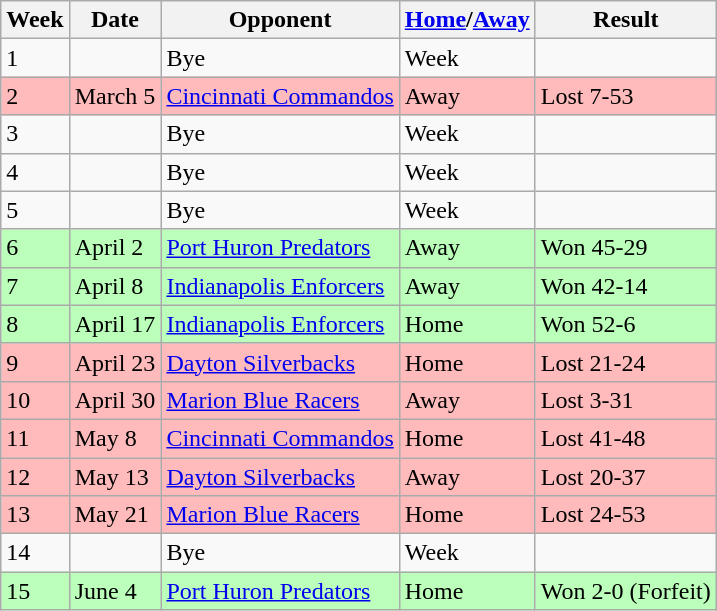<table class="wikitable">
<tr>
<th>Week</th>
<th>Date</th>
<th>Opponent</th>
<th><a href='#'>Home</a>/<a href='#'>Away</a></th>
<th>Result</th>
</tr>
<tr>
<td>1</td>
<td></td>
<td>Bye</td>
<td>Week</td>
<td></td>
</tr>
<tr bgcolor="#ffbbbb">
<td>2</td>
<td>March 5</td>
<td><a href='#'>Cincinnati Commandos</a></td>
<td>Away</td>
<td>Lost 7-53</td>
</tr>
<tr>
<td>3</td>
<td></td>
<td>Bye</td>
<td>Week</td>
<td></td>
</tr>
<tr>
<td>4</td>
<td></td>
<td>Bye</td>
<td>Week</td>
<td></td>
</tr>
<tr>
<td>5</td>
<td></td>
<td>Bye</td>
<td>Week</td>
<td></td>
</tr>
<tr bgcolor="#bbffbb">
<td>6</td>
<td>April 2</td>
<td><a href='#'>Port Huron Predators</a></td>
<td>Away</td>
<td>Won 45-29</td>
</tr>
<tr bgcolor="#bbffbb">
<td>7</td>
<td>April 8</td>
<td><a href='#'>Indianapolis Enforcers</a></td>
<td>Away</td>
<td>Won 42-14</td>
</tr>
<tr bgcolor="#bbffbb">
<td>8</td>
<td>April 17</td>
<td><a href='#'>Indianapolis Enforcers</a></td>
<td>Home</td>
<td>Won 52-6</td>
</tr>
<tr bgcolor="#ffbbbb">
<td>9</td>
<td>April 23</td>
<td><a href='#'>Dayton Silverbacks</a></td>
<td>Home</td>
<td>Lost 21-24</td>
</tr>
<tr bgcolor="#ffbbbb">
<td>10</td>
<td>April 30</td>
<td><a href='#'>Marion Blue Racers</a></td>
<td>Away</td>
<td>Lost 3-31</td>
</tr>
<tr bgcolor="#ffbbbb">
<td>11</td>
<td>May 8</td>
<td><a href='#'>Cincinnati Commandos</a></td>
<td>Home</td>
<td>Lost 41-48</td>
</tr>
<tr bgcolor="#ffbbbb">
<td>12</td>
<td>May 13</td>
<td><a href='#'>Dayton Silverbacks</a></td>
<td>Away</td>
<td>Lost 20-37</td>
</tr>
<tr bgcolor="#ffbbbb">
<td>13</td>
<td>May 21</td>
<td><a href='#'>Marion Blue Racers</a></td>
<td>Home</td>
<td>Lost 24-53</td>
</tr>
<tr>
<td>14</td>
<td></td>
<td>Bye</td>
<td>Week</td>
<td></td>
</tr>
<tr bgcolor="#bbffbb">
<td>15</td>
<td>June 4</td>
<td><a href='#'>Port Huron Predators</a></td>
<td>Home</td>
<td>Won 2-0 (Forfeit)</td>
</tr>
</table>
